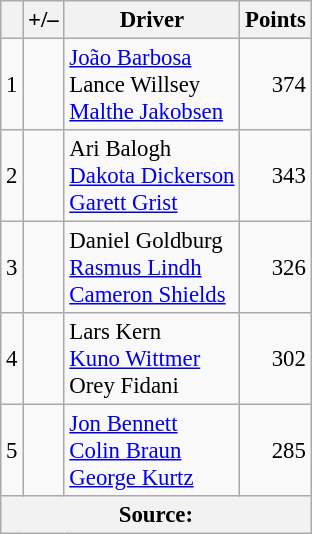<table class="wikitable" style="font-size: 95%;">
<tr>
<th scope="col"></th>
<th scope="col">+/–</th>
<th scope="col">Driver</th>
<th scope="col">Points</th>
</tr>
<tr>
<td align=center>1</td>
<td align="left"></td>
<td> <a href='#'>João Barbosa</a><br>  Lance Willsey<br> <a href='#'>Malthe Jakobsen</a></td>
<td align=right>374</td>
</tr>
<tr>
<td align=center>2</td>
<td align="left"></td>
<td> Ari Balogh<br> <a href='#'>Dakota Dickerson</a><br>  <a href='#'>Garett Grist</a></td>
<td align=right>343</td>
</tr>
<tr>
<td align=center>3</td>
<td align="left"></td>
<td> Daniel Goldburg<br> <a href='#'>Rasmus Lindh</a><br> <a href='#'>Cameron Shields</a></td>
<td align=right>326</td>
</tr>
<tr>
<td align=center>4</td>
<td align="left"></td>
<td> Lars Kern<br> <a href='#'>Kuno Wittmer</a><br> Orey Fidani</td>
<td align=right>302</td>
</tr>
<tr>
<td align=center>5</td>
<td align="left"></td>
<td> <a href='#'>Jon Bennett</a><br> <a href='#'>Colin Braun</a><br> <a href='#'>George Kurtz</a></td>
<td align=right>285</td>
</tr>
<tr>
<th colspan=5>Source:</th>
</tr>
</table>
